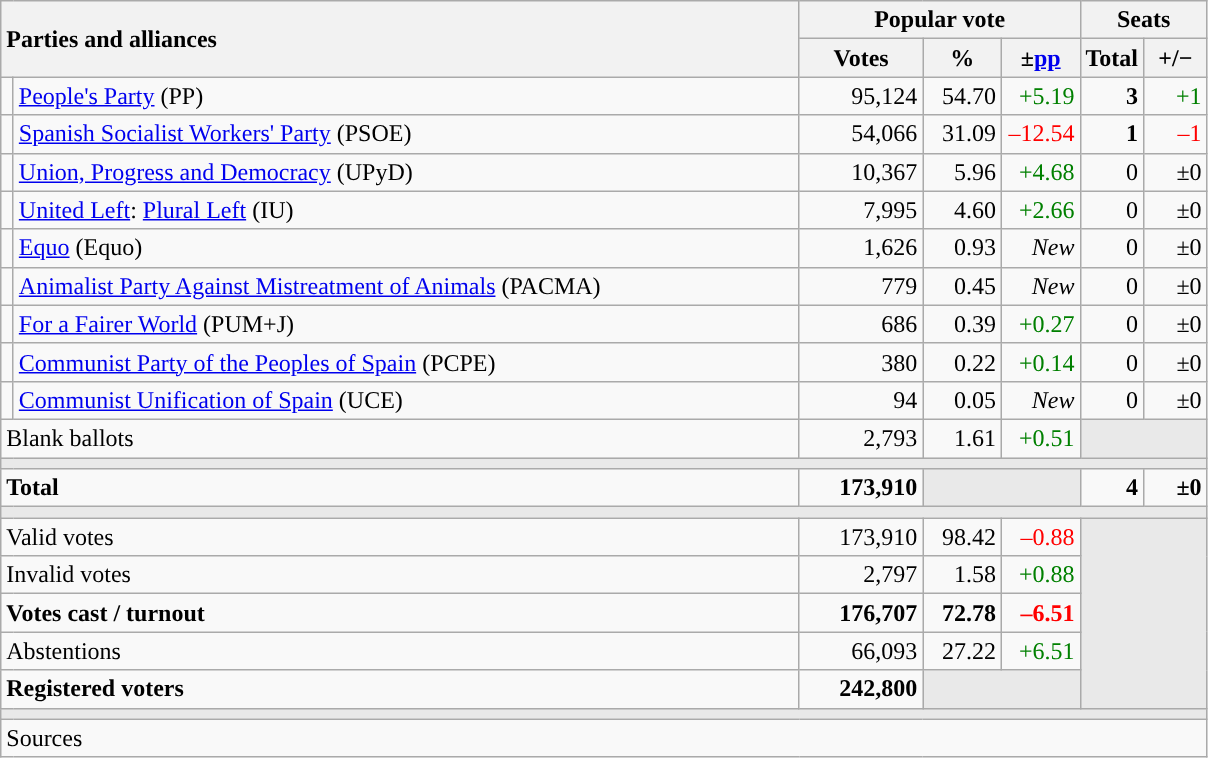<table class="wikitable" style="text-align:right;">
<tr>
<th style="text-align:left;" rowspan="2" colspan="2" width="525">Parties and alliances</th>
<th colspan="3">Popular vote</th>
<th colspan="2">Seats</th>
</tr>
<tr>
<th width="75">Votes</th>
<th width="45">%</th>
<th width="45">±<a href='#'>pp</a></th>
<th width="35">Total</th>
<th width="35">+/−</th>
</tr>
<tr>
<td width="1" style="color:inherit;background:"></td>
<td align="left"><a href='#'>People's Party</a> (PP)</td>
<td>95,124</td>
<td>54.70</td>
<td style="color:green;">+5.19</td>
<td><strong>3</strong></td>
<td style="color:green;">+1</td>
</tr>
<tr>
<td style="color:inherit;background:"></td>
<td align="left"><a href='#'>Spanish Socialist Workers' Party</a> (PSOE)</td>
<td>54,066</td>
<td>31.09</td>
<td style="color:red;">–12.54</td>
<td><strong>1</strong></td>
<td style="color:red;">–1</td>
</tr>
<tr>
<td style="color:inherit;background:"></td>
<td align="left"><a href='#'>Union, Progress and Democracy</a> (UPyD)</td>
<td>10,367</td>
<td>5.96</td>
<td style="color:green;">+4.68</td>
<td>0</td>
<td>±0</td>
</tr>
<tr>
<td style="color:inherit;background:"></td>
<td align="left"><a href='#'>United Left</a>: <a href='#'>Plural Left</a> (IU)</td>
<td>7,995</td>
<td>4.60</td>
<td style="color:green;">+2.66</td>
<td>0</td>
<td>±0</td>
</tr>
<tr>
<td style="color:inherit;background:"></td>
<td align="left"><a href='#'>Equo</a> (Equo)</td>
<td>1,626</td>
<td>0.93</td>
<td><em>New</em></td>
<td>0</td>
<td>±0</td>
</tr>
<tr>
<td style="color:inherit;background:"></td>
<td align="left"><a href='#'>Animalist Party Against Mistreatment of Animals</a> (PACMA)</td>
<td>779</td>
<td>0.45</td>
<td><em>New</em></td>
<td>0</td>
<td>±0</td>
</tr>
<tr>
<td style="color:inherit;background:"></td>
<td align="left"><a href='#'>For a Fairer World</a> (PUM+J)</td>
<td>686</td>
<td>0.39</td>
<td style="color:green;">+0.27</td>
<td>0</td>
<td>±0</td>
</tr>
<tr>
<td style="color:inherit;background:"></td>
<td align="left"><a href='#'>Communist Party of the Peoples of Spain</a> (PCPE)</td>
<td>380</td>
<td>0.22</td>
<td style="color:green;">+0.14</td>
<td>0</td>
<td>±0</td>
</tr>
<tr>
<td style="color:inherit;background:"></td>
<td align="left"><a href='#'>Communist Unification of Spain</a> (UCE)</td>
<td>94</td>
<td>0.05</td>
<td><em>New</em></td>
<td>0</td>
<td>±0</td>
</tr>
<tr>
<td align="left" colspan="2">Blank ballots</td>
<td>2,793</td>
<td>1.61</td>
<td style="color:green;">+0.51</td>
<td bgcolor="#E9E9E9" colspan="2"></td>
</tr>
<tr>
<td colspan="7" bgcolor="#E9E9E9"></td>
</tr>
<tr style="font-weight:bold;">
<td align="left" colspan="2">Total</td>
<td>173,910</td>
<td bgcolor="#E9E9E9" colspan="2"></td>
<td>4</td>
<td>±0</td>
</tr>
<tr>
<td colspan="7" bgcolor="#E9E9E9"></td>
</tr>
<tr>
<td align="left" colspan="2">Valid votes</td>
<td>173,910</td>
<td>98.42</td>
<td style="color:red;">–0.88</td>
<td bgcolor="#E9E9E9" colspan="2" rowspan="5"></td>
</tr>
<tr>
<td align="left" colspan="2">Invalid votes</td>
<td>2,797</td>
<td>1.58</td>
<td style="color:green;">+0.88</td>
</tr>
<tr style="font-weight:bold;">
<td align="left" colspan="2">Votes cast / turnout</td>
<td>176,707</td>
<td>72.78</td>
<td style="color:red;">–6.51</td>
</tr>
<tr>
<td align="left" colspan="2">Abstentions</td>
<td>66,093</td>
<td>27.22</td>
<td style="color:green;">+6.51</td>
</tr>
<tr style="font-weight:bold;">
<td align="left" colspan="2">Registered voters</td>
<td>242,800</td>
<td bgcolor="#E9E9E9" colspan="2"></td>
</tr>
<tr>
<td colspan="7" bgcolor="#E9E9E9"></td>
</tr>
<tr>
<td align="left" colspan="7">Sources</td>
</tr>
</table>
